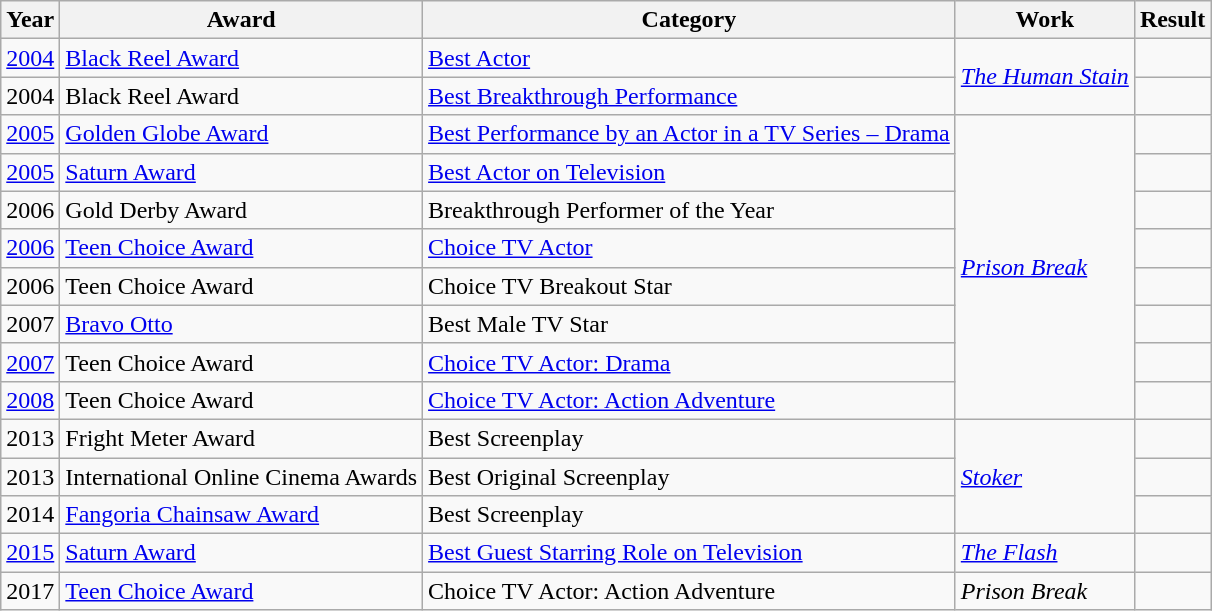<table class="wikitable sortable">
<tr>
<th>Year</th>
<th>Award</th>
<th>Category</th>
<th>Work</th>
<th>Result</th>
</tr>
<tr>
<td><a href='#'>2004</a></td>
<td><a href='#'>Black Reel Award</a></td>
<td><a href='#'>Best Actor</a></td>
<td rowspan="2"><em><a href='#'>The Human Stain</a></em></td>
<td></td>
</tr>
<tr>
<td>2004</td>
<td>Black Reel Award</td>
<td><a href='#'>Best Breakthrough Performance</a></td>
<td></td>
</tr>
<tr>
<td><a href='#'>2005</a></td>
<td><a href='#'>Golden Globe Award</a></td>
<td><a href='#'>Best Performance by an Actor in a TV Series – Drama</a></td>
<td rowspan="8"><em><a href='#'>Prison Break</a></em></td>
<td></td>
</tr>
<tr>
<td><a href='#'>2005</a></td>
<td><a href='#'>Saturn Award</a></td>
<td><a href='#'>Best Actor on Television</a></td>
<td></td>
</tr>
<tr>
<td>2006</td>
<td>Gold Derby Award</td>
<td>Breakthrough Performer of the Year</td>
<td></td>
</tr>
<tr>
<td><a href='#'>2006</a></td>
<td><a href='#'>Teen Choice Award</a></td>
<td><a href='#'>Choice TV Actor</a></td>
<td></td>
</tr>
<tr>
<td>2006</td>
<td>Teen Choice Award</td>
<td>Choice TV Breakout Star</td>
<td></td>
</tr>
<tr>
<td>2007</td>
<td><a href='#'>Bravo Otto</a></td>
<td>Best Male TV Star</td>
<td></td>
</tr>
<tr>
<td><a href='#'>2007</a></td>
<td>Teen Choice Award</td>
<td><a href='#'>Choice TV Actor: Drama</a></td>
<td></td>
</tr>
<tr>
<td><a href='#'>2008</a></td>
<td>Teen Choice Award</td>
<td><a href='#'>Choice TV Actor: Action Adventure</a></td>
<td></td>
</tr>
<tr>
<td>2013</td>
<td>Fright Meter Award</td>
<td>Best Screenplay</td>
<td rowspan="3"><em><a href='#'>Stoker</a></em></td>
<td></td>
</tr>
<tr>
<td>2013</td>
<td>International Online Cinema Awards</td>
<td>Best Original Screenplay</td>
<td></td>
</tr>
<tr>
<td>2014</td>
<td><a href='#'>Fangoria Chainsaw Award</a></td>
<td>Best Screenplay</td>
<td></td>
</tr>
<tr>
<td><a href='#'>2015</a></td>
<td><a href='#'>Saturn Award</a></td>
<td><a href='#'>Best Guest Starring Role on Television</a></td>
<td><em><a href='#'>The Flash</a></em></td>
<td></td>
</tr>
<tr>
<td>2017</td>
<td><a href='#'>Teen Choice Award</a></td>
<td>Choice TV Actor: Action Adventure</td>
<td><em>Prison Break</em></td>
<td></td>
</tr>
</table>
